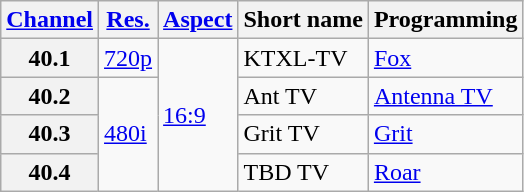<table class="wikitable">
<tr>
<th scope = "col"><a href='#'>Channel</a></th>
<th scope = "col"><a href='#'>Res.</a></th>
<th scope = "col"><a href='#'>Aspect</a></th>
<th scope = "col">Short name</th>
<th scope = "col">Programming</th>
</tr>
<tr>
<th scope = "row">40.1</th>
<td><a href='#'>720p</a></td>
<td rowspan=4><a href='#'>16:9</a></td>
<td>KTXL-TV</td>
<td><a href='#'>Fox</a></td>
</tr>
<tr>
<th scope = "row">40.2</th>
<td rowspan=3><a href='#'>480i</a></td>
<td>Ant TV</td>
<td><a href='#'>Antenna TV</a></td>
</tr>
<tr>
<th scope = "row">40.3</th>
<td>Grit TV</td>
<td><a href='#'>Grit</a></td>
</tr>
<tr>
<th scope = "row">40.4</th>
<td>TBD TV</td>
<td><a href='#'>Roar</a></td>
</tr>
</table>
